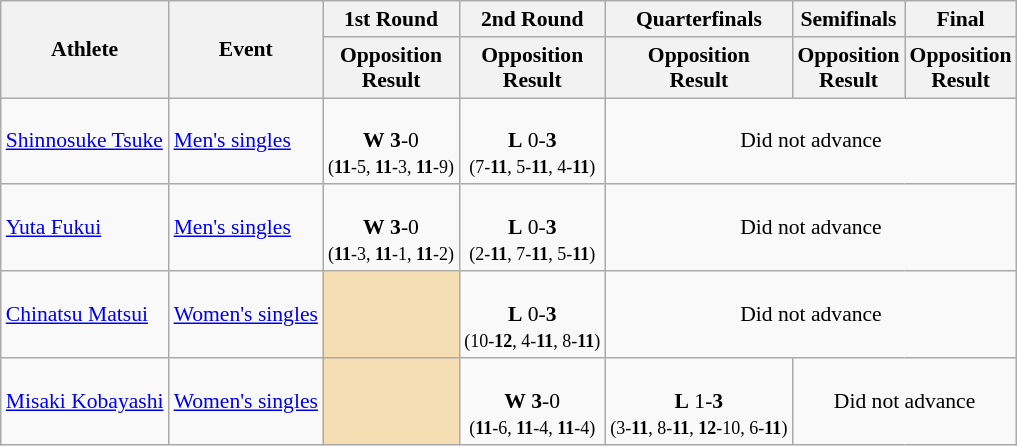<table class="wikitable" border="1" style="font-size:90%">
<tr>
<th rowspan=2>Athlete</th>
<th rowspan=2>Event</th>
<th>1st Round</th>
<th>2nd Round</th>
<th>Quarterfinals</th>
<th>Semifinals</th>
<th>Final</th>
</tr>
<tr>
<th>Opposition<br>Result</th>
<th>Opposition<br>Result</th>
<th>Opposition<br>Result</th>
<th>Opposition<br>Result</th>
<th>Opposition<br>Result</th>
</tr>
<tr>
<td><a href='#'>Shinnosuke Tsuke</a></td>
<td><a href='#'>Men's singles</a></td>
<td align=center><br><strong>W</strong> <strong>3</strong>-0<br><small>(<strong>11</strong>-5, <strong>11</strong>-3, <strong>11</strong>-9)</small></td>
<td align=center><br><strong>L</strong> 0-<strong>3</strong><br><small>(7-<strong>11</strong>, 5-<strong>11</strong>, 4-<strong>11</strong>)</small></td>
<td align=center colspan="7">Did not advance</td>
</tr>
<tr>
<td><a href='#'>Yuta Fukui</a></td>
<td><a href='#'>Men's singles</a></td>
<td align=center><br><strong>W</strong> <strong>3</strong>-0<br><small>(<strong>11</strong>-3, <strong>11</strong>-1, <strong>11</strong>-2)</small></td>
<td align=center><br><strong>L</strong> 0-<strong>3</strong><br><small>(2-<strong>11</strong>, 7-<strong>11</strong>, 5-<strong>11</strong>)</small></td>
<td align=center colspan="7">Did not advance</td>
</tr>
<tr>
<td><a href='#'>Chinatsu Matsui</a></td>
<td><a href='#'>Women's singles</a></td>
<td align=center bgcolor=wheat></td>
<td align=center><br><strong>L</strong> 0-<strong>3</strong><br><small>(10-<strong>12</strong>, 4-<strong>11</strong>, 8-<strong>11</strong>)</small></td>
<td align=center colspan="7">Did not advance</td>
</tr>
<tr>
<td><a href='#'>Misaki Kobayashi</a></td>
<td><a href='#'>Women's singles</a></td>
<td align=center bgcolor=wheat></td>
<td align=center><br><strong>W</strong> <strong>3</strong>-0<br><small>(<strong>11</strong>-6, <strong>11</strong>-4, <strong>11</strong>-4)</small></td>
<td align=center><br><strong>L</strong> 1-<strong>3</strong><br><small>(3-<strong>11</strong>, 8-<strong>11</strong>, <strong>12</strong>-10, 6-<strong>11</strong>)</small></td>
<td align=center colspan="7">Did not advance</td>
</tr>
</table>
